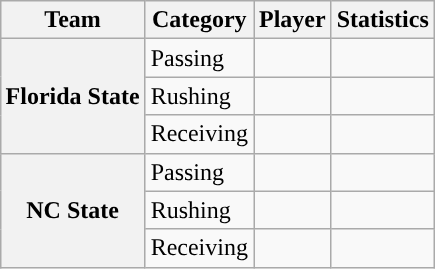<table class="wikitable" style="float:right">
<tr>
<th>Team</th>
<th>Category</th>
<th>Player</th>
<th>Statistics</th>
</tr>
<tr>
<th rowspan=3>Florida State</th>
<td>Passing</td>
<td></td>
<td></td>
</tr>
<tr>
<td>Rushing</td>
<td></td>
<td></td>
</tr>
<tr>
<td>Receiving</td>
<td></td>
<td></td>
</tr>
<tr>
<th rowspan=3>NC State</th>
<td>Passing</td>
<td></td>
<td></td>
</tr>
<tr>
<td>Rushing</td>
<td></td>
<td></td>
</tr>
<tr>
<td>Receiving</td>
<td></td>
<td></td>
</tr>
</table>
